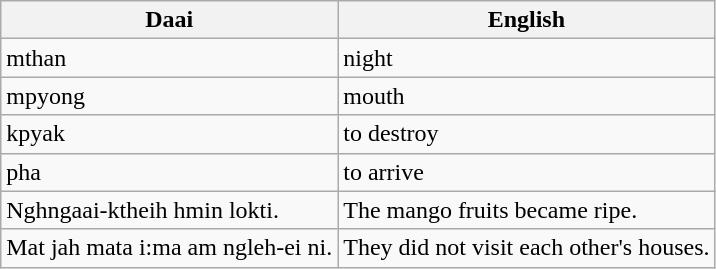<table class="wikitable">
<tr>
<th>Daai</th>
<th>English</th>
</tr>
<tr>
<td>mthan</td>
<td>night</td>
</tr>
<tr>
<td>mpyong</td>
<td>mouth</td>
</tr>
<tr>
<td>kpyak</td>
<td>to destroy</td>
</tr>
<tr>
<td>pha</td>
<td>to arrive</td>
</tr>
<tr>
<td>Nghngaai-ktheih hmin lokti.</td>
<td>The mango fruits became ripe.</td>
</tr>
<tr>
<td>Mat jah mata i:ma am ngleh-ei ni.</td>
<td>They did not visit each other's houses.</td>
</tr>
</table>
